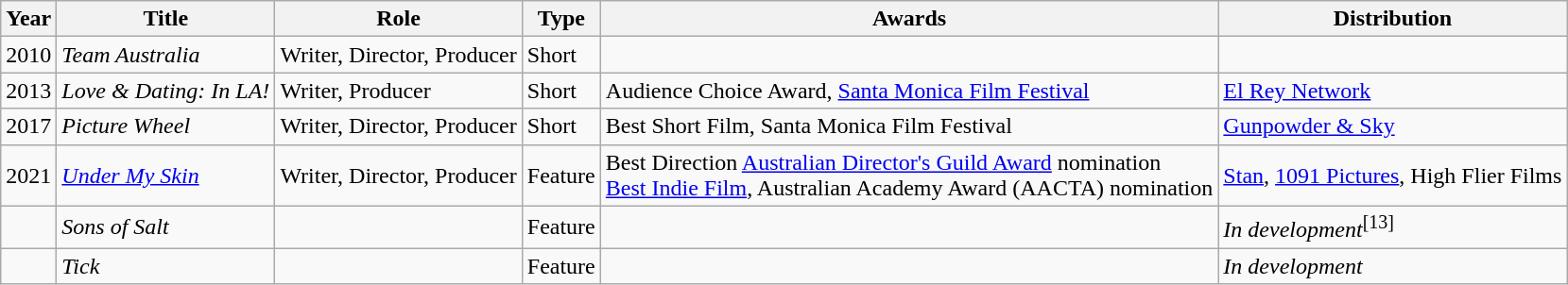<table class="wikitable">
<tr>
<th>Year</th>
<th>Title</th>
<th>Role</th>
<th>Type</th>
<th>Awards</th>
<th>Distribution</th>
</tr>
<tr>
<td>2010</td>
<td><em>Team Australia</em></td>
<td>Writer, Director, Producer</td>
<td>Short</td>
<td></td>
<td></td>
</tr>
<tr>
<td>2013</td>
<td><em>Love & Dating: In LA!</em></td>
<td>Writer, Producer</td>
<td>Short</td>
<td>Audience Choice Award, <a href='#'>Santa Monica Film Festival</a></td>
<td><a href='#'>El Rey Network</a></td>
</tr>
<tr>
<td>2017</td>
<td><em>Picture Wheel</em></td>
<td>Writer, Director, Producer</td>
<td>Short</td>
<td>Best Short Film, Santa Monica Film Festival</td>
<td><a href='#'>Gunpowder & Sky</a></td>
</tr>
<tr>
<td>2021</td>
<td><em><a href='#'>Under My Skin</a></em></td>
<td>Writer, Director, Producer</td>
<td>Feature</td>
<td>Best Direction <a href='#'>Australian Director's Guild Award</a> nomination<br><a href='#'>Best Indie Film</a>, Australian Academy Award (AACTA) nomination</td>
<td><a href='#'>Stan</a>, <a href='#'>1091 Pictures</a>, High Flier Films</td>
</tr>
<tr>
<td></td>
<td><em>Sons of Salt</em></td>
<td></td>
<td>Feature</td>
<td></td>
<td><em>In development</em><sup>[13]</sup></td>
</tr>
<tr>
<td></td>
<td><em>Tick</em></td>
<td></td>
<td>Feature</td>
<td></td>
<td><em>In development</em></td>
</tr>
</table>
